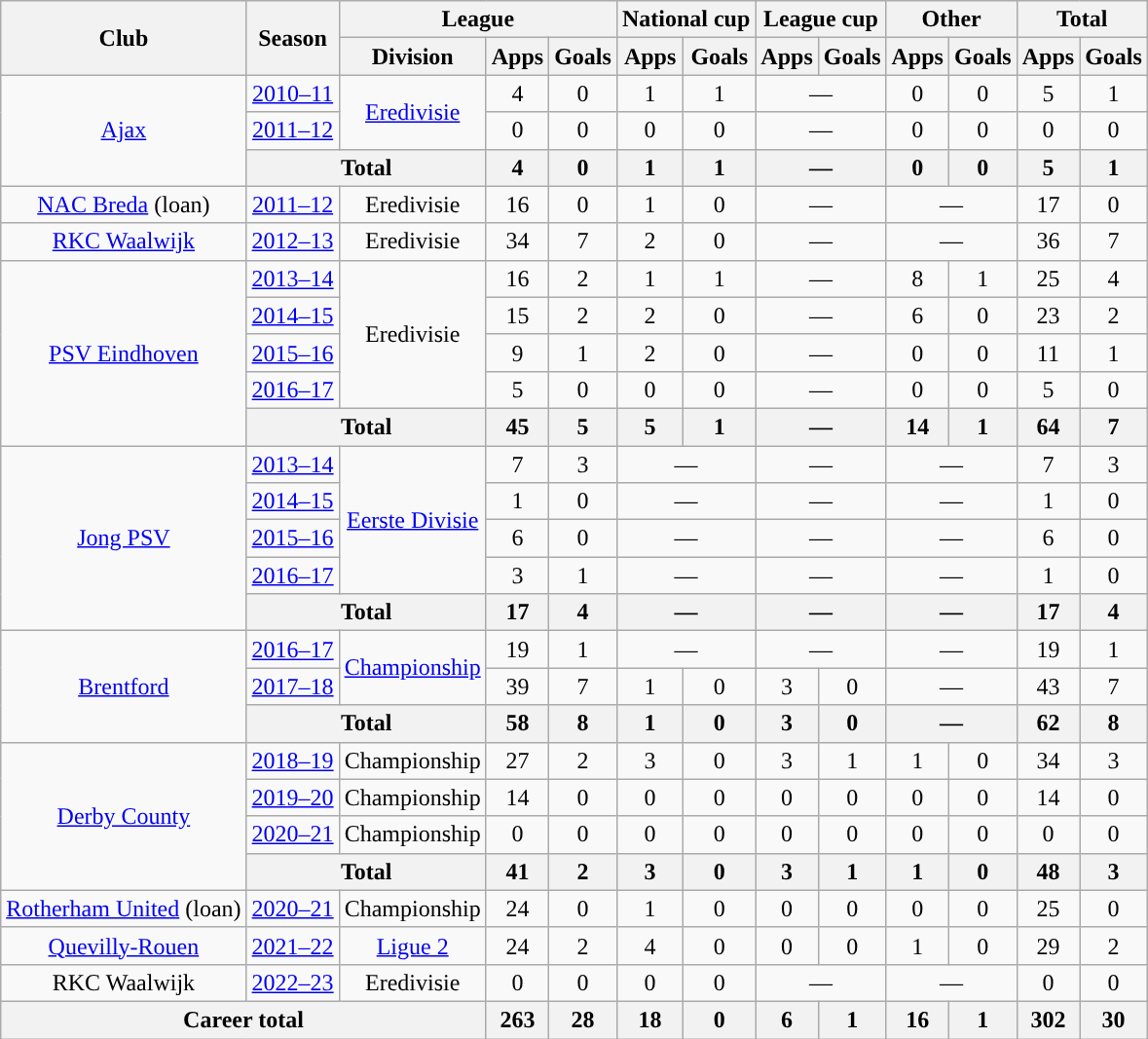<table class="wikitable" style="text-align:center">
<tr>
<th rowspan="2">Club</th>
<th rowspan="2">Season</th>
<th colspan="3">League</th>
<th colspan="2">National cup</th>
<th colspan="2">League cup</th>
<th colspan="2">Other</th>
<th colspan="2">Total</th>
</tr>
<tr>
<th>Division</th>
<th>Apps</th>
<th>Goals</th>
<th>Apps</th>
<th>Goals</th>
<th>Apps</th>
<th>Goals</th>
<th>Apps</th>
<th>Goals</th>
<th>Apps</th>
<th>Goals</th>
</tr>
<tr>
<td rowspan="3"><a href='#'>Ajax</a></td>
<td><a href='#'>2010–11</a></td>
<td rowspan="2"><a href='#'>Eredivisie</a></td>
<td>4</td>
<td>0</td>
<td>1</td>
<td>1</td>
<td colspan="2">—</td>
<td>0</td>
<td>0</td>
<td>5</td>
<td>1</td>
</tr>
<tr>
<td><a href='#'>2011–12</a></td>
<td>0</td>
<td>0</td>
<td>0</td>
<td>0</td>
<td colspan="2">—</td>
<td>0</td>
<td>0</td>
<td>0</td>
<td>0</td>
</tr>
<tr>
<th colspan="2">Total</th>
<th>4</th>
<th>0</th>
<th>1</th>
<th>1</th>
<th colspan="2">—</th>
<th>0</th>
<th>0</th>
<th>5</th>
<th>1</th>
</tr>
<tr>
<td><a href='#'>NAC Breda</a> (loan)</td>
<td><a href='#'>2011–12</a></td>
<td>Eredivisie</td>
<td>16</td>
<td>0</td>
<td>1</td>
<td>0</td>
<td colspan="2">—</td>
<td colspan="2">—</td>
<td>17</td>
<td>0</td>
</tr>
<tr>
<td><a href='#'>RKC Waalwijk</a></td>
<td><a href='#'>2012–13</a></td>
<td>Eredivisie</td>
<td>34</td>
<td>7</td>
<td>2</td>
<td>0</td>
<td colspan="2">—</td>
<td colspan="2">—</td>
<td>36</td>
<td>7</td>
</tr>
<tr>
<td rowspan="5"><a href='#'>PSV Eindhoven</a></td>
<td><a href='#'>2013–14</a></td>
<td rowspan="4">Eredivisie</td>
<td>16</td>
<td>2</td>
<td>1</td>
<td>1</td>
<td colspan="2">—</td>
<td>8</td>
<td>1</td>
<td>25</td>
<td>4</td>
</tr>
<tr>
<td><a href='#'>2014–15</a></td>
<td>15</td>
<td>2</td>
<td>2</td>
<td>0</td>
<td colspan="2">—</td>
<td>6</td>
<td>0</td>
<td>23</td>
<td>2</td>
</tr>
<tr>
<td><a href='#'>2015–16</a></td>
<td>9</td>
<td>1</td>
<td>2</td>
<td>0</td>
<td colspan="2">—</td>
<td>0</td>
<td>0</td>
<td>11</td>
<td>1</td>
</tr>
<tr>
<td><a href='#'>2016–17</a></td>
<td>5</td>
<td>0</td>
<td>0</td>
<td>0</td>
<td colspan="2">—</td>
<td>0</td>
<td>0</td>
<td>5</td>
<td>0</td>
</tr>
<tr>
<th colspan="2">Total</th>
<th>45</th>
<th>5</th>
<th>5</th>
<th>1</th>
<th colspan="2">—</th>
<th>14</th>
<th>1</th>
<th>64</th>
<th>7</th>
</tr>
<tr>
<td rowspan="5"><a href='#'>Jong PSV</a></td>
<td><a href='#'>2013–14</a></td>
<td rowspan="4"><a href='#'>Eerste Divisie</a></td>
<td>7</td>
<td>3</td>
<td colspan="2">—</td>
<td colspan="2">—</td>
<td colspan="2">—</td>
<td>7</td>
<td>3</td>
</tr>
<tr>
<td><a href='#'>2014–15</a></td>
<td>1</td>
<td>0</td>
<td colspan="2">—</td>
<td colspan="2">—</td>
<td colspan="2">—</td>
<td>1</td>
<td>0</td>
</tr>
<tr>
<td><a href='#'>2015–16</a></td>
<td>6</td>
<td>0</td>
<td colspan="2">—</td>
<td colspan="2">—</td>
<td colspan="2">—</td>
<td>6</td>
<td>0</td>
</tr>
<tr>
<td><a href='#'>2016–17</a></td>
<td>3</td>
<td>1</td>
<td colspan="2">—</td>
<td colspan="2">—</td>
<td colspan="2">—</td>
<td>1</td>
<td>0</td>
</tr>
<tr>
<th colspan="2">Total</th>
<th>17</th>
<th>4</th>
<th colspan="2">—</th>
<th colspan="2">—</th>
<th colspan="2">—</th>
<th>17</th>
<th>4</th>
</tr>
<tr>
<td rowspan="3"><a href='#'>Brentford</a></td>
<td><a href='#'>2016–17</a></td>
<td rowspan="2"><a href='#'>Championship</a></td>
<td>19</td>
<td>1</td>
<td colspan="2">—</td>
<td colspan="2">—</td>
<td colspan="2">—</td>
<td>19</td>
<td>1</td>
</tr>
<tr>
<td><a href='#'>2017–18</a></td>
<td>39</td>
<td>7</td>
<td>1</td>
<td>0</td>
<td>3</td>
<td>0</td>
<td colspan="2">—</td>
<td>43</td>
<td>7</td>
</tr>
<tr>
<th colspan="2">Total</th>
<th>58</th>
<th>8</th>
<th>1</th>
<th>0</th>
<th>3</th>
<th>0</th>
<th colspan="2">—</th>
<th>62</th>
<th>8</th>
</tr>
<tr>
<td rowspan="4"><a href='#'>Derby County</a></td>
<td><a href='#'>2018–19</a></td>
<td>Championship</td>
<td>27</td>
<td>2</td>
<td>3</td>
<td>0</td>
<td>3</td>
<td>1</td>
<td>1</td>
<td>0</td>
<td>34</td>
<td>3</td>
</tr>
<tr>
<td><a href='#'>2019–20</a></td>
<td>Championship</td>
<td>14</td>
<td>0</td>
<td>0</td>
<td>0</td>
<td>0</td>
<td>0</td>
<td>0</td>
<td>0</td>
<td>14</td>
<td>0</td>
</tr>
<tr>
<td><a href='#'>2020–21</a></td>
<td>Championship</td>
<td>0</td>
<td>0</td>
<td>0</td>
<td>0</td>
<td>0</td>
<td>0</td>
<td>0</td>
<td>0</td>
<td>0</td>
<td>0</td>
</tr>
<tr>
<th colspan="2">Total</th>
<th>41</th>
<th>2</th>
<th>3</th>
<th>0</th>
<th>3</th>
<th>1</th>
<th>1</th>
<th>0</th>
<th>48</th>
<th>3</th>
</tr>
<tr>
<td><a href='#'>Rotherham United</a> (loan)</td>
<td><a href='#'>2020–21</a></td>
<td>Championship</td>
<td>24</td>
<td>0</td>
<td>1</td>
<td>0</td>
<td>0</td>
<td>0</td>
<td>0</td>
<td>0</td>
<td>25</td>
<td>0</td>
</tr>
<tr>
<td><a href='#'>Quevilly-Rouen</a></td>
<td><a href='#'>2021–22</a></td>
<td><a href='#'>Ligue 2</a></td>
<td>24</td>
<td>2</td>
<td>4</td>
<td>0</td>
<td>0</td>
<td>0</td>
<td>1</td>
<td>0</td>
<td>29</td>
<td>2</td>
</tr>
<tr>
<td>RKC Waalwijk</td>
<td><a href='#'>2022–23</a></td>
<td>Eredivisie</td>
<td>0</td>
<td>0</td>
<td>0</td>
<td>0</td>
<td colspan="2">—</td>
<td colspan="2">—</td>
<td>0</td>
<td>0</td>
</tr>
<tr>
<th colspan="3">Career total</th>
<th>263</th>
<th>28</th>
<th>18</th>
<th>0</th>
<th>6</th>
<th>1</th>
<th>16</th>
<th>1</th>
<th>302</th>
<th>30</th>
</tr>
</table>
